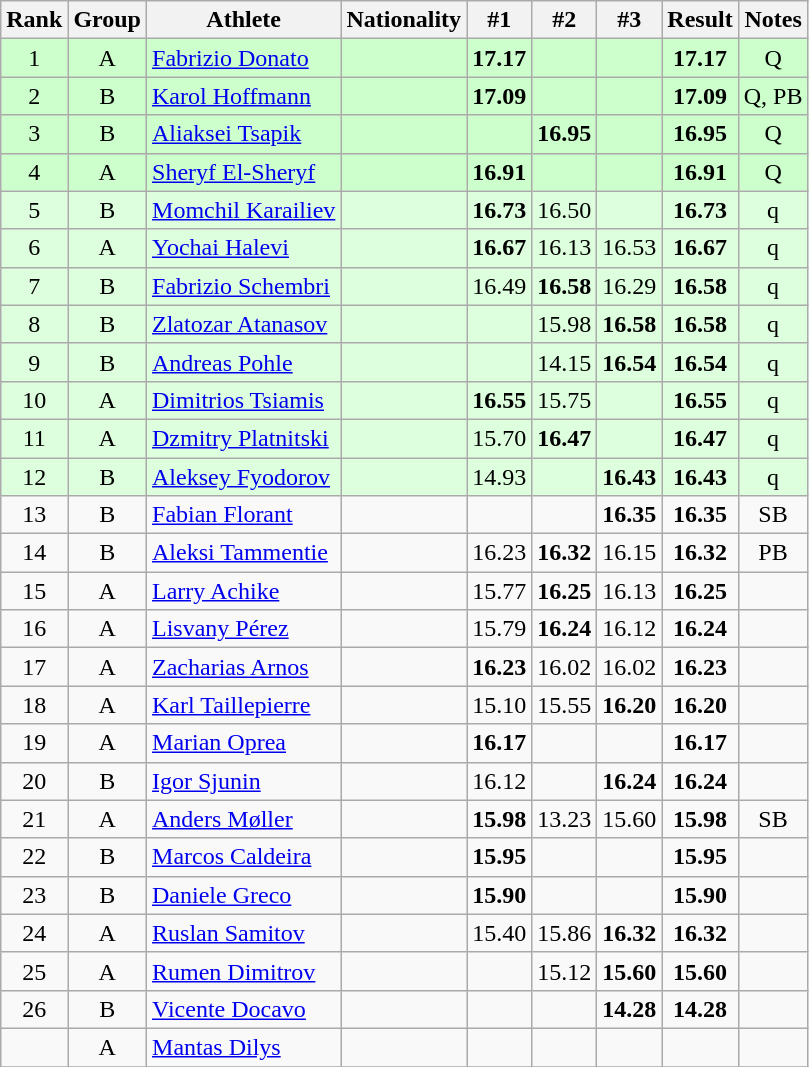<table class="wikitable sortable" style="text-align:center">
<tr>
<th>Rank</th>
<th>Group</th>
<th>Athlete</th>
<th>Nationality</th>
<th>#1</th>
<th>#2</th>
<th>#3</th>
<th>Result</th>
<th>Notes</th>
</tr>
<tr bgcolor=ccffcc>
<td>1</td>
<td>A</td>
<td align="left"><a href='#'>Fabrizio Donato</a></td>
<td align=left></td>
<td><strong>17.17</strong></td>
<td></td>
<td></td>
<td><strong>17.17</strong></td>
<td>Q</td>
</tr>
<tr bgcolor=ccffcc>
<td>2</td>
<td>B</td>
<td align="left"><a href='#'>Karol Hoffmann</a></td>
<td align=left></td>
<td><strong>17.09</strong></td>
<td></td>
<td></td>
<td><strong>17.09</strong></td>
<td>Q, PB</td>
</tr>
<tr bgcolor=ccffcc>
<td>3</td>
<td>B</td>
<td align="left"><a href='#'>Aliaksei Tsapik</a></td>
<td align=left></td>
<td></td>
<td><strong>16.95</strong></td>
<td></td>
<td><strong>16.95</strong></td>
<td>Q</td>
</tr>
<tr bgcolor=ccffcc>
<td>4</td>
<td>A</td>
<td align="left"><a href='#'>Sheryf El-Sheryf</a></td>
<td align=left></td>
<td><strong>16.91</strong></td>
<td></td>
<td></td>
<td><strong>16.91</strong></td>
<td>Q</td>
</tr>
<tr bgcolor=ddffdd>
<td>5</td>
<td>B</td>
<td align="left"><a href='#'>Momchil Karailiev</a></td>
<td align=left></td>
<td><strong>16.73</strong></td>
<td>16.50</td>
<td></td>
<td><strong>16.73</strong></td>
<td>q</td>
</tr>
<tr bgcolor=ddffdd>
<td>6</td>
<td>A</td>
<td align="left"><a href='#'>Yochai Halevi</a></td>
<td align=left></td>
<td><strong>16.67</strong></td>
<td>16.13</td>
<td>16.53</td>
<td><strong>16.67</strong></td>
<td>q</td>
</tr>
<tr bgcolor=ddffdd>
<td>7</td>
<td>B</td>
<td align="left"><a href='#'>Fabrizio Schembri</a></td>
<td align=left></td>
<td>16.49</td>
<td><strong>16.58</strong></td>
<td>16.29</td>
<td><strong>16.58</strong></td>
<td>q</td>
</tr>
<tr bgcolor=ddffdd>
<td>8</td>
<td>B</td>
<td align="left"><a href='#'>Zlatozar Atanasov</a></td>
<td align=left></td>
<td></td>
<td>15.98</td>
<td><strong>16.58</strong></td>
<td><strong>16.58</strong></td>
<td>q</td>
</tr>
<tr bgcolor=ddffdd>
<td>9</td>
<td>B</td>
<td align="left"><a href='#'>Andreas Pohle</a></td>
<td align=left></td>
<td></td>
<td>14.15</td>
<td><strong>16.54</strong></td>
<td><strong>16.54</strong></td>
<td>q</td>
</tr>
<tr bgcolor=ddffdd>
<td>10</td>
<td>A</td>
<td align="left"><a href='#'>Dimitrios Tsiamis</a></td>
<td align=left></td>
<td><strong>16.55</strong></td>
<td>15.75</td>
<td></td>
<td><strong>16.55</strong></td>
<td>q</td>
</tr>
<tr bgcolor=ddffdd>
<td>11</td>
<td>A</td>
<td align="left"><a href='#'>Dzmitry Platnitski</a></td>
<td align=left></td>
<td>15.70</td>
<td><strong>16.47</strong></td>
<td></td>
<td><strong>16.47</strong></td>
<td>q</td>
</tr>
<tr bgcolor=ddffdd>
<td>12</td>
<td>B</td>
<td align="left"><a href='#'>Aleksey Fyodorov</a></td>
<td align=left></td>
<td>14.93</td>
<td></td>
<td><strong>16.43</strong></td>
<td><strong>16.43</strong></td>
<td>q</td>
</tr>
<tr>
<td>13</td>
<td>B</td>
<td align="left"><a href='#'>Fabian Florant</a></td>
<td align=left></td>
<td></td>
<td></td>
<td><strong>16.35</strong></td>
<td><strong>16.35</strong></td>
<td>SB</td>
</tr>
<tr>
<td>14</td>
<td>B</td>
<td align="left"><a href='#'>Aleksi Tammentie</a></td>
<td align=left></td>
<td>16.23</td>
<td><strong>16.32</strong></td>
<td>16.15</td>
<td><strong>16.32</strong></td>
<td>PB</td>
</tr>
<tr>
<td>15</td>
<td>A</td>
<td align="left"><a href='#'>Larry Achike</a></td>
<td align=left></td>
<td>15.77</td>
<td><strong>16.25</strong></td>
<td>16.13</td>
<td><strong>16.25</strong></td>
<td></td>
</tr>
<tr>
<td>16</td>
<td>A</td>
<td align="left"><a href='#'>Lisvany Pérez</a></td>
<td align=left></td>
<td>15.79</td>
<td><strong>16.24</strong></td>
<td>16.12</td>
<td><strong>16.24</strong></td>
<td></td>
</tr>
<tr>
<td>17</td>
<td>A</td>
<td align="left"><a href='#'>Zacharias Arnos</a></td>
<td align=left></td>
<td><strong>16.23</strong></td>
<td>16.02</td>
<td>16.02</td>
<td><strong>16.23</strong></td>
<td></td>
</tr>
<tr>
<td>18</td>
<td>A</td>
<td align="left"><a href='#'>Karl Taillepierre</a></td>
<td align=left></td>
<td>15.10</td>
<td>15.55</td>
<td><strong>16.20</strong></td>
<td><strong>16.20</strong></td>
<td></td>
</tr>
<tr>
<td>19</td>
<td>A</td>
<td align="left"><a href='#'>Marian Oprea</a></td>
<td align=left></td>
<td><strong>16.17</strong></td>
<td></td>
<td></td>
<td><strong>16.17</strong></td>
<td></td>
</tr>
<tr>
<td>20</td>
<td>B</td>
<td align="left"><a href='#'>Igor Sjunin</a></td>
<td align=left></td>
<td>16.12</td>
<td></td>
<td><strong>16.24</strong></td>
<td><strong>16.24</strong></td>
<td></td>
</tr>
<tr>
<td>21</td>
<td>A</td>
<td align="left"><a href='#'>Anders Møller</a></td>
<td align=left></td>
<td><strong>15.98</strong></td>
<td>13.23</td>
<td>15.60</td>
<td><strong>15.98</strong></td>
<td>SB</td>
</tr>
<tr>
<td>22</td>
<td>B</td>
<td align="left"><a href='#'>Marcos Caldeira</a></td>
<td align=left></td>
<td><strong>15.95</strong></td>
<td></td>
<td></td>
<td><strong>15.95</strong></td>
<td></td>
</tr>
<tr>
<td>23</td>
<td>B</td>
<td align="left"><a href='#'>Daniele Greco</a></td>
<td align=left></td>
<td><strong>15.90</strong></td>
<td></td>
<td></td>
<td><strong>15.90</strong></td>
<td></td>
</tr>
<tr>
<td>24</td>
<td>A</td>
<td align="left"><a href='#'>Ruslan Samitov</a></td>
<td align=left></td>
<td>15.40</td>
<td>15.86</td>
<td><strong>16.32</strong></td>
<td><strong>16.32</strong></td>
<td></td>
</tr>
<tr>
<td>25</td>
<td>A</td>
<td align="left"><a href='#'>Rumen Dimitrov</a></td>
<td align=left></td>
<td></td>
<td>15.12</td>
<td><strong>15.60</strong></td>
<td><strong>15.60</strong></td>
<td></td>
</tr>
<tr>
<td>26</td>
<td>B</td>
<td align="left"><a href='#'>Vicente Docavo</a></td>
<td align=left></td>
<td></td>
<td></td>
<td><strong>14.28</strong></td>
<td><strong>14.28</strong></td>
<td></td>
</tr>
<tr>
<td></td>
<td>A</td>
<td align="left"><a href='#'>Mantas Dilys</a></td>
<td align=left></td>
<td></td>
<td></td>
<td></td>
<td><strong></strong></td>
<td></td>
</tr>
<tr>
</tr>
</table>
